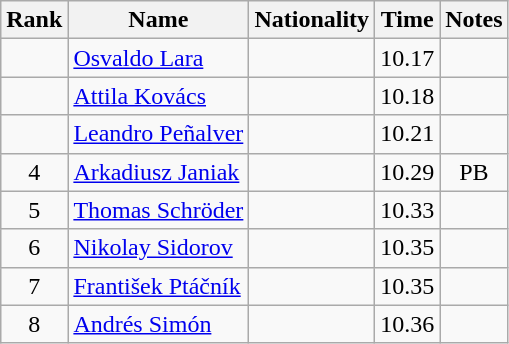<table class="wikitable sortable" style="text-align:center">
<tr>
<th>Rank</th>
<th>Name</th>
<th>Nationality</th>
<th>Time</th>
<th>Notes</th>
</tr>
<tr>
<td></td>
<td align="left"><a href='#'>Osvaldo Lara</a></td>
<td align=left></td>
<td>10.17</td>
<td></td>
</tr>
<tr>
<td></td>
<td align="left"><a href='#'>Attila Kovács</a></td>
<td align=left></td>
<td>10.18</td>
<td></td>
</tr>
<tr>
<td></td>
<td align="left"><a href='#'>Leandro Peñalver</a></td>
<td align=left></td>
<td>10.21</td>
<td></td>
</tr>
<tr>
<td>4</td>
<td align="left"><a href='#'>Arkadiusz Janiak</a></td>
<td align=left></td>
<td>10.29</td>
<td>PB</td>
</tr>
<tr>
<td>5</td>
<td align="left"><a href='#'>Thomas Schröder</a></td>
<td align=left></td>
<td>10.33</td>
<td></td>
</tr>
<tr>
<td>6</td>
<td align="left"><a href='#'>Nikolay Sidorov</a></td>
<td align=left></td>
<td>10.35</td>
<td></td>
</tr>
<tr>
<td>7</td>
<td align="left"><a href='#'>František Ptáčník</a></td>
<td align=left></td>
<td>10.35</td>
<td></td>
</tr>
<tr>
<td>8</td>
<td align="left"><a href='#'>Andrés Simón</a></td>
<td align=left></td>
<td>10.36</td>
<td></td>
</tr>
</table>
